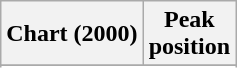<table class="wikitable sortable">
<tr>
<th align="left">Chart (2000)</th>
<th align="center">Peak<br>position</th>
</tr>
<tr>
</tr>
<tr>
</tr>
<tr>
</tr>
</table>
